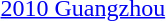<table>
<tr>
<td><a href='#'>2010 Guangzhou</a></td>
<td></td>
<td></td>
<td></td>
</tr>
</table>
